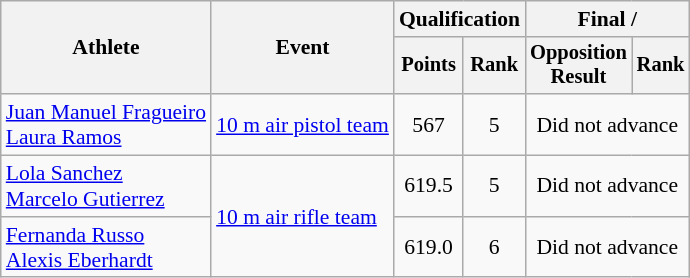<table class=wikitable style=font-size:90%;text-align:center>
<tr>
<th rowspan=2>Athlete</th>
<th rowspan=2>Event</th>
<th colspan=2>Qualification</th>
<th colspan=2>Final / </th>
</tr>
<tr style=font-size:95%>
<th>Points</th>
<th>Rank</th>
<th>Opposition<br>Result</th>
<th>Rank</th>
</tr>
<tr>
<td align=left><a href='#'>Juan Manuel Fragueiro</a><br><a href='#'>Laura Ramos</a></td>
<td align=left><a href='#'>10 m air pistol team</a></td>
<td>567</td>
<td>5</td>
<td colspan=2>Did not advance</td>
</tr>
<tr>
<td align=left><a href='#'>Lola Sanchez</a><br><a href='#'>Marcelo Gutierrez</a></td>
<td align=left rowspan=2><a href='#'>10 m air rifle team</a></td>
<td>619.5</td>
<td>5</td>
<td colspan=2>Did not advance</td>
</tr>
<tr>
<td align=left><a href='#'>Fernanda Russo</a><br><a href='#'>Alexis Eberhardt</a></td>
<td>619.0</td>
<td>6</td>
<td colspan=2>Did not advance</td>
</tr>
</table>
